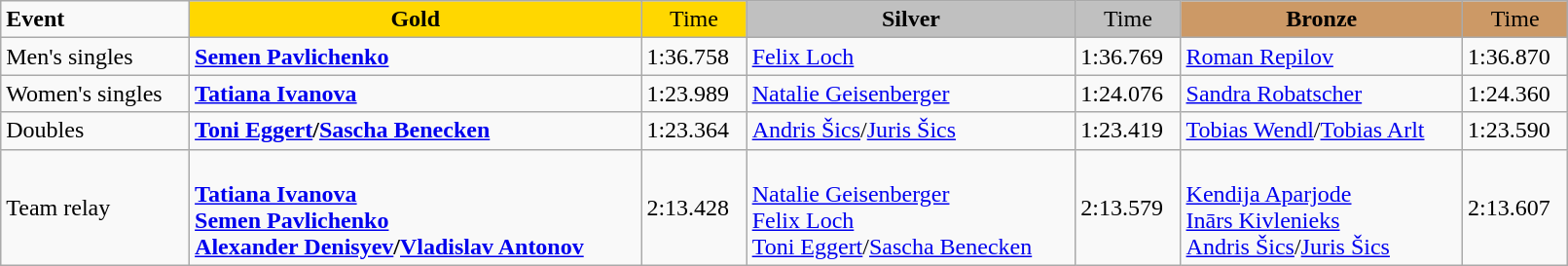<table class="wikitable" style="width:85%;">
<tr>
<td><strong>Event</strong></td>
<td !  style="text-align:center; background:gold;"><strong>Gold</strong></td>
<td !  style="text-align:center; background:gold;">Time</td>
<td !  style="text-align:center; background:silver;"><strong>Silver</strong></td>
<td !  style="text-align:center; background:silver;">Time</td>
<td !  style="text-align:center; background:#c96;"><strong>Bronze</strong></td>
<td !  style="text-align:center; background:#c96;">Time</td>
</tr>
<tr>
<td>Men's singles</td>
<td><strong><a href='#'>Semen Pavlichenko</a></strong><br></td>
<td>1:36.758</td>
<td><a href='#'>Felix Loch</a><br></td>
<td>1:36.769</td>
<td><a href='#'>Roman Repilov</a><br></td>
<td>1:36.870</td>
</tr>
<tr>
<td>Women's singles</td>
<td><strong><a href='#'>Tatiana Ivanova</a></strong><br></td>
<td>1:23.989</td>
<td><a href='#'>Natalie Geisenberger</a><br></td>
<td>1:24.076</td>
<td><a href='#'>Sandra Robatscher</a><br></td>
<td>1:24.360</td>
</tr>
<tr>
<td>Doubles</td>
<td><strong><a href='#'>Toni Eggert</a>/<a href='#'>Sascha Benecken</a></strong><br></td>
<td>1:23.364</td>
<td><a href='#'>Andris Šics</a>/<a href='#'>Juris Šics</a><br></td>
<td>1:23.419</td>
<td><a href='#'>Tobias Wendl</a>/<a href='#'>Tobias Arlt</a><br></td>
<td>1:23.590</td>
</tr>
<tr>
<td>Team relay</td>
<td><strong><br><a href='#'>Tatiana Ivanova</a><br><a href='#'>Semen Pavlichenko</a><br><a href='#'>Alexander Denisyev</a>/<a href='#'>Vladislav Antonov</a></strong></td>
<td>2:13.428</td>
<td><br><a href='#'>Natalie Geisenberger</a><br><a href='#'>Felix Loch</a><br><a href='#'>Toni Eggert</a>/<a href='#'>Sascha Benecken</a></td>
<td>2:13.579</td>
<td><br><a href='#'>Kendija Aparjode</a><br><a href='#'>Inārs Kivlenieks</a><br><a href='#'>Andris Šics</a>/<a href='#'>Juris Šics</a></td>
<td>2:13.607</td>
</tr>
</table>
